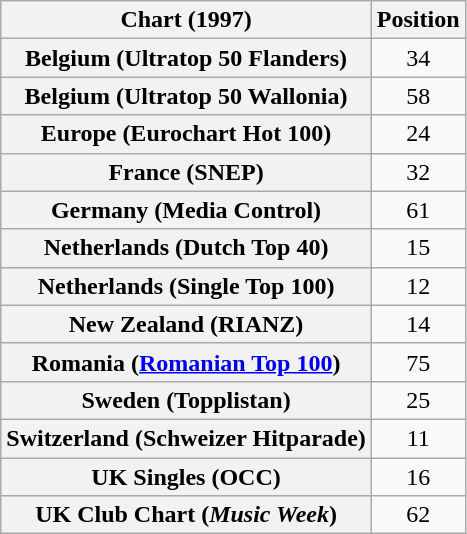<table class="wikitable sortable plainrowheaders" style="text-align:center">
<tr>
<th>Chart (1997)</th>
<th>Position</th>
</tr>
<tr>
<th scope="row">Belgium (Ultratop 50 Flanders)</th>
<td>34</td>
</tr>
<tr>
<th scope="row">Belgium (Ultratop 50 Wallonia)</th>
<td>58</td>
</tr>
<tr>
<th scope="row">Europe (Eurochart Hot 100)</th>
<td>24</td>
</tr>
<tr>
<th scope="row">France (SNEP)</th>
<td>32</td>
</tr>
<tr>
<th scope="row">Germany (Media Control)</th>
<td>61</td>
</tr>
<tr>
<th scope="row">Netherlands (Dutch Top 40)</th>
<td>15</td>
</tr>
<tr>
<th scope="row">Netherlands (Single Top 100)</th>
<td>12</td>
</tr>
<tr>
<th scope="row">New Zealand (RIANZ)</th>
<td>14</td>
</tr>
<tr>
<th scope="row">Romania (<a href='#'>Romanian Top 100</a>)</th>
<td>75</td>
</tr>
<tr>
<th scope="row">Sweden (Topplistan)</th>
<td>25</td>
</tr>
<tr>
<th scope="row">Switzerland (Schweizer Hitparade)</th>
<td>11</td>
</tr>
<tr>
<th scope="row">UK Singles (OCC)</th>
<td>16</td>
</tr>
<tr>
<th scope="row">UK Club Chart (<em>Music Week</em>)</th>
<td>62</td>
</tr>
</table>
